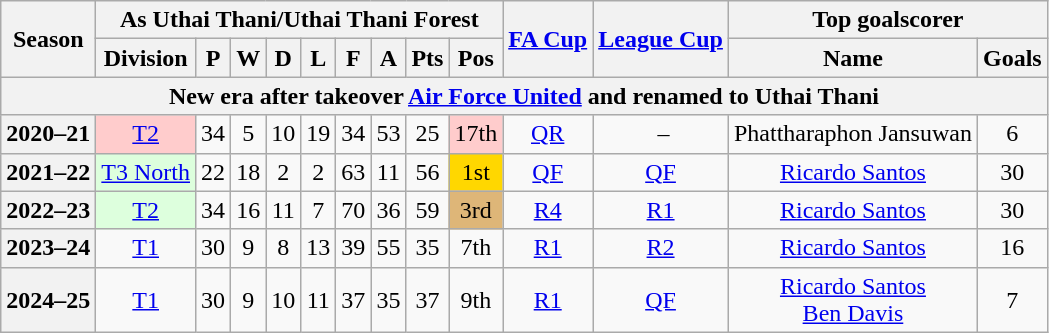<table class="wikitable" style="text-align: center">
<tr>
<th rowspan=2>Season</th>
<th colspan=9>As Uthai Thani/Uthai Thani Forest</th>
<th rowspan=2><a href='#'>FA Cup</a></th>
<th rowspan=2><a href='#'>League Cup</a></th>
<th colspan=2>Top goalscorer</th>
</tr>
<tr>
<th>Division</th>
<th>P</th>
<th>W</th>
<th>D</th>
<th>L</th>
<th>F</th>
<th>A</th>
<th>Pts</th>
<th>Pos</th>
<th>Name</th>
<th>Goals</th>
</tr>
<tr>
<th colspan="14">New era after takeover <a href='#'>Air Force United</a> and renamed to Uthai Thani</th>
</tr>
<tr>
<th>2020–21</th>
<td bgcolor="#FFCCCC"><a href='#'>T2</a></td>
<td>34</td>
<td>5</td>
<td>10</td>
<td>19</td>
<td>34</td>
<td>53</td>
<td>25</td>
<td bgcolor="#FFCCCC">17th</td>
<td><a href='#'>QR</a></td>
<td> –</td>
<td>Phattharaphon Jansuwan</td>
<td>6</td>
</tr>
<tr>
<th>2021–22</th>
<td bgcolor="#DDFFDD"><a href='#'>T3 North</a></td>
<td>22</td>
<td>18</td>
<td>2</td>
<td>2</td>
<td>63</td>
<td>11</td>
<td>56</td>
<td bgcolor=gold>1st</td>
<td><a href='#'>QF</a></td>
<td><a href='#'>QF</a></td>
<td><a href='#'>Ricardo Santos</a></td>
<td>30</td>
</tr>
<tr>
<th>2022–23</th>
<td bgcolor="#DDFFDD"><a href='#'>T2</a></td>
<td>34</td>
<td>16</td>
<td>11</td>
<td>7</td>
<td>70</td>
<td>36</td>
<td>59</td>
<td bgcolor=#deb678>3rd</td>
<td><a href='#'>R4</a></td>
<td><a href='#'>R1</a></td>
<td><a href='#'>Ricardo Santos</a></td>
<td>30</td>
</tr>
<tr>
<th>2023–24</th>
<td><a href='#'>T1</a></td>
<td>30</td>
<td>9</td>
<td>8</td>
<td>13</td>
<td>39</td>
<td>55</td>
<td>35</td>
<td>7th</td>
<td><a href='#'>R1</a></td>
<td><a href='#'>R2</a></td>
<td><a href='#'>Ricardo Santos</a></td>
<td>16</td>
</tr>
<tr>
<th>2024–25</th>
<td><a href='#'>T1</a></td>
<td>30</td>
<td>9</td>
<td>10</td>
<td>11</td>
<td>37</td>
<td>35</td>
<td>37</td>
<td>9th</td>
<td><a href='#'>R1</a></td>
<td><a href='#'>QF</a></td>
<td><a href='#'>Ricardo Santos</a><br><a href='#'>Ben Davis</a></td>
<td>7</td>
</tr>
</table>
